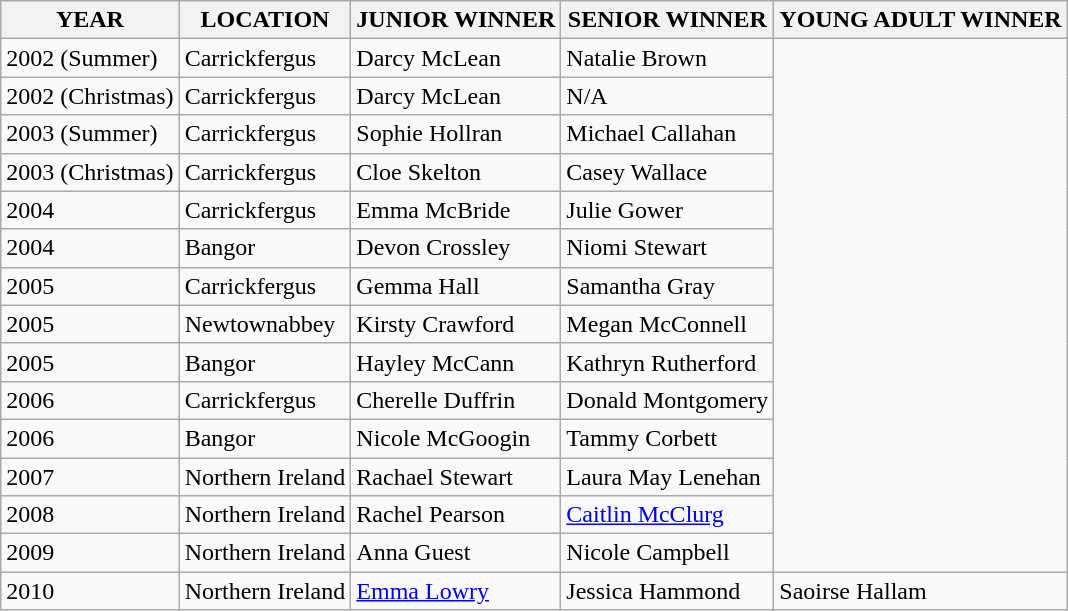<table class="wikitable">
<tr>
<th>YEAR</th>
<th>LOCATION</th>
<th>JUNIOR WINNER</th>
<th>SENIOR WINNER</th>
<th>YOUNG ADULT WINNER</th>
</tr>
<tr>
<td>2002 (Summer)</td>
<td>Carrickfergus</td>
<td>Darcy McLean</td>
<td>Natalie Brown</td>
</tr>
<tr>
<td>2002 (Christmas)</td>
<td>Carrickfergus</td>
<td>Darcy McLean</td>
<td>N/A</td>
</tr>
<tr>
<td>2003 (Summer)</td>
<td>Carrickfergus</td>
<td>Sophie Hollran</td>
<td>Michael Callahan</td>
</tr>
<tr>
<td>2003 (Christmas)</td>
<td>Carrickfergus</td>
<td>Cloe Skelton</td>
<td>Casey Wallace</td>
</tr>
<tr>
<td>2004</td>
<td>Carrickfergus</td>
<td>Emma McBride</td>
<td>Julie Gower</td>
</tr>
<tr>
<td>2004</td>
<td>Bangor</td>
<td>Devon Crossley</td>
<td>Niomi Stewart</td>
</tr>
<tr>
<td>2005</td>
<td>Carrickfergus</td>
<td>Gemma Hall</td>
<td>Samantha Gray</td>
</tr>
<tr>
<td>2005</td>
<td>Newtownabbey</td>
<td>Kirsty Crawford</td>
<td>Megan McConnell</td>
</tr>
<tr>
<td>2005</td>
<td>Bangor</td>
<td>Hayley McCann</td>
<td>Kathryn Rutherford</td>
</tr>
<tr>
<td>2006</td>
<td>Carrickfergus</td>
<td>Cherelle Duffrin</td>
<td>Donald Montgomery</td>
</tr>
<tr>
<td>2006</td>
<td>Bangor</td>
<td>Nicole McGoogin</td>
<td>Tammy Corbett</td>
</tr>
<tr>
<td>2007</td>
<td>Northern Ireland</td>
<td>Rachael Stewart</td>
<td>Laura May Lenehan</td>
</tr>
<tr>
<td>2008</td>
<td>Northern Ireland</td>
<td>Rachel Pearson</td>
<td><a href='#'>Caitlin McClurg</a></td>
</tr>
<tr>
<td>2009</td>
<td>Northern Ireland</td>
<td>Anna Guest</td>
<td>Nicole Campbell</td>
</tr>
<tr>
<td>2010</td>
<td>Northern Ireland</td>
<td><a href='#'>Emma Lowry</a></td>
<td>Jessica Hammond</td>
<td>Saoirse Hallam</td>
</tr>
</table>
